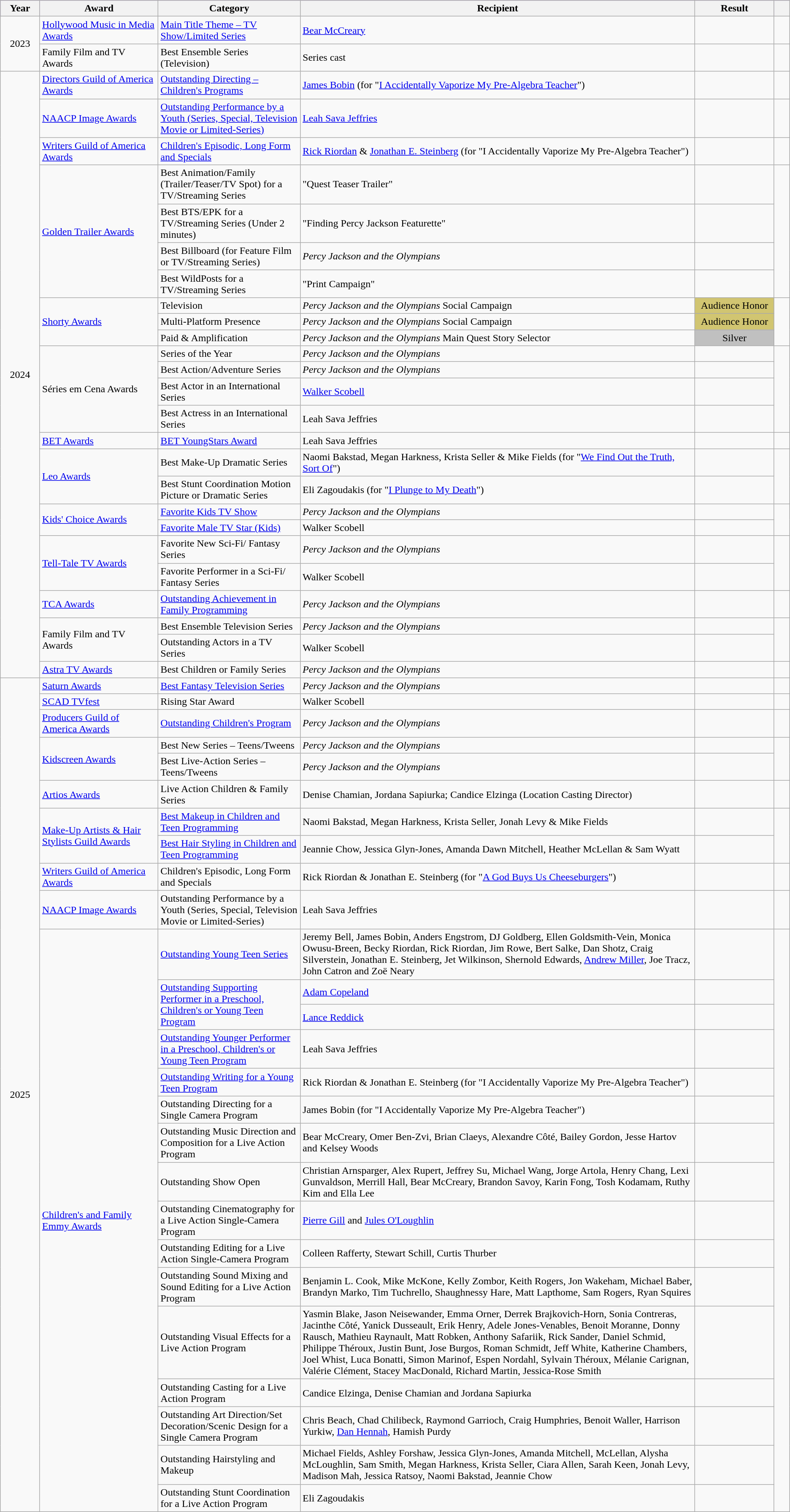<table class="wikitable">
<tr style="background:#96c; text-align:center;">
<th width="5%">Year</th>
<th width="15%">Award</th>
<th width="18%">Category</th>
<th width="50%">Recipient</th>
<th width="10%">Result</th>
<th width="3%"></th>
</tr>
<tr>
<td align="center" rowspan="2">2023</td>
<td><a href='#'>Hollywood Music in Media Awards</a></td>
<td><a href='#'>Main Title Theme – TV Show/Limited Series</a></td>
<td><a href='#'>Bear McCreary</a></td>
<td></td>
<td style="text-align:center;"></td>
</tr>
<tr>
<td>Family Film and TV Awards</td>
<td>Best Ensemble Series (Television)</td>
<td>Series cast</td>
<td></td>
<td style="text-align:center;"></td>
</tr>
<tr>
<td align="center" rowspan="25">2024</td>
<td><a href='#'>Directors Guild of America Awards</a></td>
<td><a href='#'>Outstanding Directing – Children's Programs</a></td>
<td><a href='#'>James Bobin</a> (for "<a href='#'>I Accidentally Vaporize My Pre-Algebra Teacher</a>")</td>
<td></td>
<td style="text-align:center;"></td>
</tr>
<tr>
<td><a href='#'>NAACP Image Awards</a></td>
<td><a href='#'>Outstanding Performance by a Youth (Series, Special, Television Movie or Limited-Series)</a></td>
<td><a href='#'>Leah Sava Jeffries</a></td>
<td></td>
<td style="text-align:center;"></td>
</tr>
<tr>
<td><a href='#'>Writers Guild of America Awards</a></td>
<td><a href='#'>Children's Episodic, Long Form and Specials</a></td>
<td><a href='#'>Rick Riordan</a> & <a href='#'>Jonathan E. Steinberg</a> (for "I Accidentally Vaporize My Pre-Algebra Teacher")</td>
<td></td>
<td style="text-align:center;"></td>
</tr>
<tr>
<td rowspan="4"><a href='#'>Golden Trailer Awards</a></td>
<td>Best Animation/Family (Trailer/Teaser/TV Spot) for a TV/Streaming Series</td>
<td>"Quest Teaser Trailer"</td>
<td></td>
<td rowspan="4" style="text-align:center;"></td>
</tr>
<tr>
<td>Best BTS/EPK for a TV/Streaming Series (Under 2 minutes)</td>
<td>"Finding Percy Jackson Featurette"</td>
<td></td>
</tr>
<tr>
<td>Best Billboard (for Feature Film or TV/Streaming Series)</td>
<td><em>Percy Jackson and the Olympians</em></td>
<td></td>
</tr>
<tr>
<td>Best WildPosts for a TV/Streaming Series</td>
<td>"Print Campaign"</td>
<td></td>
</tr>
<tr>
<td rowspan="3"><a href='#'>Shorty Awards</a></td>
<td>Television</td>
<td><em>Percy Jackson and the Olympians</em> Social Campaign</td>
<td bgcolor="d1c571" style="text-align:center;">Audience Honor</td>
<td rowspan="3" style="text-align:center;"></td>
</tr>
<tr>
<td>Multi-Platform Presence</td>
<td><em>Percy Jackson and the Olympians</em> Social Campaign</td>
<td bgcolor="d1c571" style="text-align:center;">Audience Honor</td>
</tr>
<tr>
<td>Paid & Amplification</td>
<td><em>Percy Jackson and the Olympians</em> Main Quest Story Selector</td>
<td bgcolor="silver" style="text-align:center;">Silver</td>
</tr>
<tr>
<td rowspan="4">Séries em Cena Awards</td>
<td>Series of the Year</td>
<td><em>Percy Jackson and the Olympians</em></td>
<td></td>
<td rowspan="4" style="text-align:center;"></td>
</tr>
<tr>
<td>Best Action/Adventure Series</td>
<td><em>Percy Jackson and the Olympians</em></td>
<td></td>
</tr>
<tr>
<td>Best Actor in an International Series</td>
<td><a href='#'>Walker Scobell</a></td>
<td></td>
</tr>
<tr>
<td>Best Actress in an International Series</td>
<td>Leah Sava Jeffries</td>
<td></td>
</tr>
<tr>
<td><a href='#'>BET Awards</a></td>
<td><a href='#'>BET YoungStars Award</a></td>
<td>Leah Sava Jeffries</td>
<td></td>
<td style="text-align:center;"></td>
</tr>
<tr>
<td rowspan="2"><a href='#'>Leo Awards</a></td>
<td>Best Make-Up Dramatic Series</td>
<td>Naomi Bakstad, Megan Harkness, Krista Seller & Mike Fields  (for "<a href='#'>We Find Out the Truth, Sort Of</a>")</td>
<td></td>
<td rowspan="2" style="text-align:center;"></td>
</tr>
<tr>
<td>Best Stunt Coordination Motion Picture or Dramatic Series</td>
<td>Eli Zagoudakis (for "<a href='#'>I Plunge to My Death</a>")</td>
<td></td>
</tr>
<tr>
<td rowspan="2"><a href='#'>Kids' Choice Awards</a></td>
<td><a href='#'>Favorite Kids TV Show</a></td>
<td><em>Percy Jackson and the Olympians</em></td>
<td></td>
<td rowspan="2" style="text-align:center;"></td>
</tr>
<tr>
<td><a href='#'>Favorite Male TV Star (Kids)</a></td>
<td>Walker Scobell</td>
<td></td>
</tr>
<tr>
<td rowspan="2"><a href='#'>Tell-Tale TV Awards</a></td>
<td>Favorite New Sci-Fi/ Fantasy Series</td>
<td><em>Percy Jackson and the Olympians</em></td>
<td></td>
<td rowspan="2" style="text-align:center;"></td>
</tr>
<tr>
<td>Favorite Performer in a Sci-Fi/ Fantasy Series</td>
<td>Walker Scobell</td>
<td></td>
</tr>
<tr>
<td><a href='#'>TCA Awards</a></td>
<td><a href='#'>Outstanding Achievement in Family Programming</a></td>
<td><em>Percy Jackson and the Olympians</em></td>
<td></td>
<td style="text-align:center;"></td>
</tr>
<tr>
<td rowspan="2">Family Film and TV Awards</td>
<td>Best Ensemble Television Series</td>
<td><em>Percy Jackson and the Olympians</em></td>
<td></td>
<td rowspan="2" style="text-align:center;"></td>
</tr>
<tr>
<td>Outstanding Actors in a TV Series</td>
<td>Walker Scobell</td>
<td></td>
</tr>
<tr>
<td><a href='#'>Astra TV Awards</a></td>
<td>Best Children or Family Series</td>
<td><em>Percy Jackson and the Olympians</em></td>
<td></td>
<td style="text-align:center;"></td>
</tr>
<tr>
<td align="center" rowspan="26">2025</td>
<td><a href='#'>Saturn Awards</a></td>
<td><a href='#'>Best Fantasy Television Series</a></td>
<td><em>Percy Jackson and the Olympians</em></td>
<td></td>
<td style="text-align:center;"></td>
</tr>
<tr>
<td><a href='#'>SCAD TVfest</a></td>
<td>Rising Star Award</td>
<td>Walker Scobell</td>
<td></td>
<td style="text-align:center;"></td>
</tr>
<tr>
<td><a href='#'>Producers Guild of America Awards</a></td>
<td><a href='#'>Outstanding Children's Program</a></td>
<td><em>Percy Jackson and the Olympians</em></td>
<td></td>
<td></td>
</tr>
<tr>
<td rowspan="2"><a href='#'>Kidscreen Awards</a></td>
<td>Best New Series – Teens/Tweens</td>
<td><em>Percy Jackson and the Olympians</em></td>
<td></td>
<td rowspan="2" style="text-align:center;"></td>
</tr>
<tr>
<td>Best Live-Action Series – Teens/Tweens</td>
<td><em>Percy Jackson and the Olympians</em></td>
<td></td>
</tr>
<tr>
<td><a href='#'>Artios Awards</a></td>
<td>Live Action Children & Family Series</td>
<td>Denise Chamian, Jordana Sapiurka; Candice Elzinga (Location Casting Director)</td>
<td></td>
<td style="text-align:center;"></td>
</tr>
<tr>
<td rowspan="2"><a href='#'>Make-Up Artists & Hair Stylists Guild Awards</a></td>
<td><a href='#'>Best Makeup in Children and Teen Programming</a></td>
<td>Naomi Bakstad, Megan Harkness, Krista Seller, Jonah Levy & Mike Fields</td>
<td></td>
<td rowspan="2" style="text-align:center;"></td>
</tr>
<tr>
<td><a href='#'>Best Hair Styling in Children and Teen Programming</a></td>
<td>Jeannie Chow, Jessica Glyn-Jones, Amanda Dawn Mitchell, Heather McLellan & Sam Wyatt</td>
<td></td>
</tr>
<tr>
<td><a href='#'>Writers Guild of America Awards</a></td>
<td>Children's Episodic, Long Form and Specials</td>
<td>Rick Riordan & Jonathan E. Steinberg (for "<a href='#'>A God Buys Us Cheeseburgers</a>")</td>
<td></td>
<td style="text-align:center;"></td>
</tr>
<tr>
<td><a href='#'>NAACP Image Awards</a></td>
<td>Outstanding Performance by a Youth (Series, Special, Television Movie or Limited-Series)</td>
<td>Leah Sava Jeffries</td>
<td></td>
<td style="text-align:center;"></td>
</tr>
<tr>
<td rowspan="16"><a href='#'>Children's and Family Emmy Awards</a></td>
<td><a href='#'>Outstanding Young Teen Series</a></td>
<td>Jeremy Bell, James Bobin, Anders Engstrom, DJ Goldberg, Ellen Goldsmith-Vein, Monica Owusu-Breen, Becky Riordan, Rick Riordan, Jim Rowe, Bert Salke, Dan Shotz, Craig Silverstein, Jonathan E. Steinberg, Jet Wilkinson, Shernold Edwards, <a href='#'>Andrew Miller</a>, Joe Tracz, John Catron and Zoë Neary</td>
<td></td>
<td rowspan="16" style="text-align:center;"></td>
</tr>
<tr>
<td rowspan="2"><a href='#'>Outstanding Supporting Performer in a Preschool, Children's or Young Teen Program</a></td>
<td><a href='#'>Adam Copeland</a></td>
<td></td>
</tr>
<tr>
<td><a href='#'>Lance Reddick</a></td>
<td></td>
</tr>
<tr>
<td><a href='#'>Outstanding Younger Performer in a Preschool, Children's or Young Teen Program</a></td>
<td>Leah Sava Jeffries</td>
<td></td>
</tr>
<tr>
<td><a href='#'>Outstanding Writing for a Young Teen Program</a></td>
<td>Rick Riordan & Jonathan E. Steinberg (for "I Accidentally Vaporize My Pre-Algebra Teacher")</td>
<td></td>
</tr>
<tr>
<td>Outstanding Directing for a Single Camera Program</td>
<td>James Bobin (for "I Accidentally Vaporize My Pre-Algebra Teacher")</td>
<td></td>
</tr>
<tr>
<td>Outstanding Music Direction and Composition for a Live Action Program</td>
<td>Bear McCreary, Omer Ben-Zvi, Brian Claeys, Alexandre Côté, Bailey Gordon, Jesse Hartov and Kelsey Woods</td>
<td></td>
</tr>
<tr>
<td>Outstanding Show Open</td>
<td>Christian Arnsparger, Alex Rupert, Jeffrey Su, Michael Wang, Jorge Artola, Henry Chang, Lexi Gunvaldson, Merrill Hall, Bear McCreary, Brandon Savoy, Karin Fong, Tosh Kodamam, Ruthy Kim and Ella Lee</td>
<td></td>
</tr>
<tr>
<td>Outstanding Cinematography for a Live Action Single-Camera Program</td>
<td><a href='#'>Pierre Gill</a> and <a href='#'>Jules O'Loughlin</a></td>
<td></td>
</tr>
<tr>
<td>Outstanding Editing for a Live Action Single-Camera Program</td>
<td>Colleen Rafferty, Stewart Schill, Curtis Thurber</td>
<td></td>
</tr>
<tr>
<td>Outstanding Sound Mixing and Sound Editing for a Live Action Program</td>
<td>Benjamin L. Cook, Mike McKone, Kelly Zombor, Keith Rogers, Jon Wakeham, Michael Baber, Brandyn Marko, Tim Tuchrello, Shaughnessy Hare, Matt Lapthome, Sam Rogers, Ryan Squires</td>
<td></td>
</tr>
<tr>
<td>Outstanding Visual Effects for a Live Action Program</td>
<td>Yasmin Blake, Jason Neisewander, Emma Orner, Derrek Brajkovich-Horn, Sonia Contreras, Jacinthe Côté, Yanick Dusseault, Erik Henry, Adele Jones-Venables, Benoit Moranne, Donny Rausch, Mathieu Raynault, Matt Robken, Anthony Safariik, Rick Sander, Daniel Schmid, Philippe Théroux, Justin Bunt, Jose Burgos, Roman Schmidt, Jeff White, Katherine Chambers, Joel Whist, Luca Bonatti, Simon Marinof, Espen Nordahl, Sylvain Théroux, Mélanie Carignan, Valérie Clément, Stacey MacDonald, Richard Martin, Jessica-Rose Smith</td>
<td></td>
</tr>
<tr>
<td>Outstanding Casting for a Live Action Program</td>
<td>Candice Elzinga, Denise Chamian and Jordana Sapiurka</td>
<td></td>
</tr>
<tr>
<td>Outstanding Art Direction/Set Decoration/Scenic Design for a Single Camera Program</td>
<td>Chris Beach, Chad Chilibeck, Raymond Garrioch, Craig Humphries, Benoit Waller, Harrison Yurkiw, <a href='#'>Dan Hennah</a>, Hamish Purdy</td>
<td></td>
</tr>
<tr>
<td>Outstanding Hairstyling and Makeup</td>
<td>Michael Fields, Ashley Forshaw, Jessica Glyn-Jones, Amanda Mitchell, McLellan, Alysha McLoughlin, Sam Smith, Megan Harkness, Krista Seller, Ciara Allen, Sarah Keen, Jonah Levy, Madison Mah, Jessica Ratsoy, Naomi Bakstad, Jeannie Chow</td>
<td></td>
</tr>
<tr>
<td>Outstanding Stunt Coordination for a Live Action Program</td>
<td>Eli Zagoudakis</td>
<td></td>
</tr>
</table>
